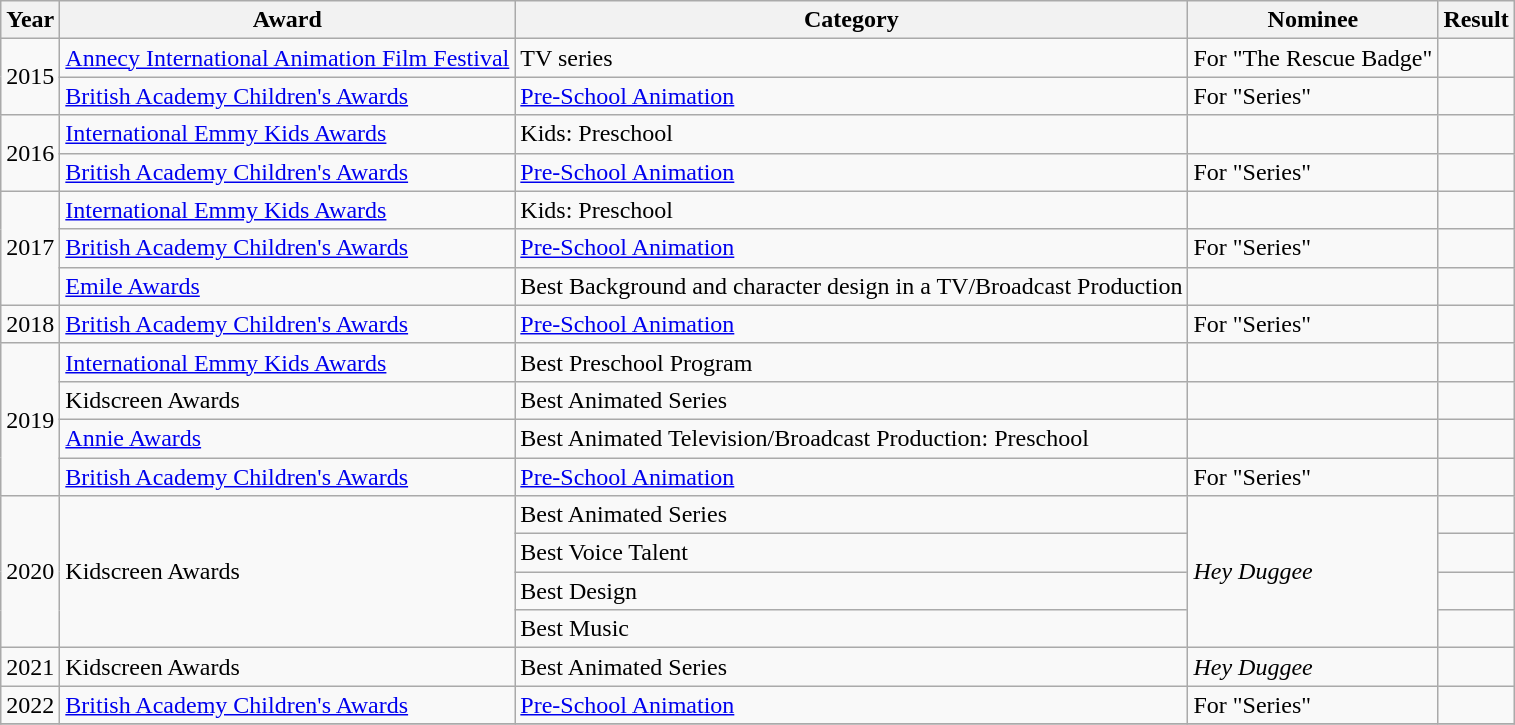<table class="wikitable sortable">
<tr>
<th>Year</th>
<th>Award</th>
<th>Category</th>
<th>Nominee</th>
<th>Result</th>
</tr>
<tr>
<td rowspan="2">2015</td>
<td><a href='#'>Annecy International Animation Film Festival</a></td>
<td>TV series</td>
<td>For "The Rescue Badge"</td>
<td></td>
</tr>
<tr>
<td><a href='#'>British Academy Children's Awards</a></td>
<td><a href='#'>Pre-School Animation</a></td>
<td>For "Series"</td>
<td></td>
</tr>
<tr>
<td rowspan="2">2016</td>
<td><a href='#'>International Emmy Kids Awards</a></td>
<td>Kids: Preschool</td>
<td></td>
<td></td>
</tr>
<tr>
<td><a href='#'>British Academy Children's Awards</a></td>
<td><a href='#'>Pre-School Animation</a></td>
<td>For "Series"</td>
<td></td>
</tr>
<tr>
<td rowspan="3">2017</td>
<td><a href='#'>International Emmy Kids Awards</a></td>
<td>Kids: Preschool</td>
<td></td>
<td></td>
</tr>
<tr>
<td><a href='#'>British Academy Children's Awards</a></td>
<td><a href='#'>Pre-School Animation</a></td>
<td>For "Series"</td>
<td></td>
</tr>
<tr>
<td><a href='#'>Emile Awards</a></td>
<td>Best Background and character design in a TV/Broadcast Production</td>
<td></td>
<td></td>
</tr>
<tr>
<td>2018</td>
<td><a href='#'>British Academy Children's Awards</a></td>
<td><a href='#'>Pre-School Animation</a></td>
<td>For "Series"</td>
<td></td>
</tr>
<tr>
<td rowspan="4">2019</td>
<td><a href='#'>International Emmy Kids Awards</a></td>
<td>Best Preschool Program</td>
<td></td>
<td></td>
</tr>
<tr>
<td>Kidscreen Awards</td>
<td>Best Animated Series</td>
<td></td>
<td></td>
</tr>
<tr>
<td><a href='#'>Annie Awards</a></td>
<td>Best Animated Television/Broadcast Production: Preschool</td>
<td></td>
<td></td>
</tr>
<tr>
<td><a href='#'>British Academy Children's Awards</a></td>
<td><a href='#'>Pre-School Animation</a></td>
<td>For "Series"</td>
<td></td>
</tr>
<tr>
<td rowspan="4">2020</td>
<td rowspan="4">Kidscreen Awards</td>
<td>Best Animated Series</td>
<td rowspan="4"><em>Hey Duggee</em></td>
<td></td>
</tr>
<tr>
<td>Best Voice Talent</td>
<td></td>
</tr>
<tr>
<td>Best Design</td>
<td></td>
</tr>
<tr>
<td>Best Music</td>
<td></td>
</tr>
<tr>
<td>2021</td>
<td>Kidscreen Awards</td>
<td>Best Animated Series</td>
<td><em>Hey Duggee</em></td>
<td></td>
</tr>
<tr>
<td>2022</td>
<td><a href='#'>British Academy Children's Awards</a></td>
<td><a href='#'>Pre-School Animation</a></td>
<td>For "Series"</td>
<td></td>
</tr>
<tr>
</tr>
</table>
